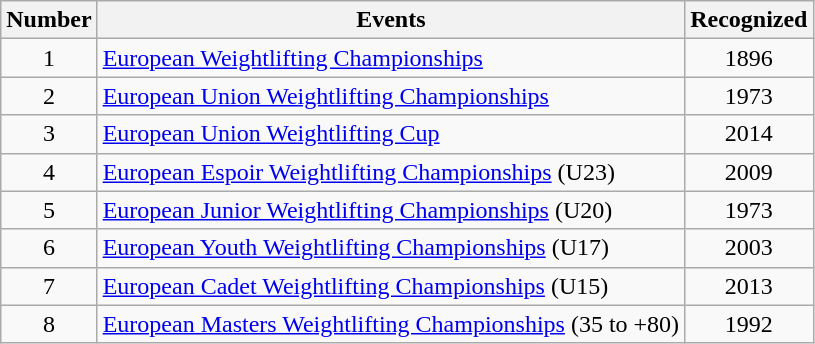<table class="wikitable" style="text-align:center">
<tr>
<th>Number</th>
<th>Events</th>
<th>Recognized</th>
</tr>
<tr>
<td>1</td>
<td align=left><a href='#'>European Weightlifting Championships</a></td>
<td>1896</td>
</tr>
<tr>
<td>2</td>
<td align=left><a href='#'>European Union Weightlifting Championships</a></td>
<td>1973</td>
</tr>
<tr>
<td>3</td>
<td align=left><a href='#'>European Union Weightlifting Cup</a></td>
<td>2014</td>
</tr>
<tr>
<td>4</td>
<td align=left><a href='#'>European Espoir Weightlifting Championships</a> (U23)</td>
<td>2009</td>
</tr>
<tr>
<td>5</td>
<td align=left><a href='#'>European Junior Weightlifting Championships</a> (U20)</td>
<td>1973</td>
</tr>
<tr>
<td>6</td>
<td align=left><a href='#'>European Youth Weightlifting Championships</a> (U17)</td>
<td>2003</td>
</tr>
<tr>
<td>7</td>
<td align=left><a href='#'>European Cadet Weightlifting Championships</a> (U15)</td>
<td>2013</td>
</tr>
<tr>
<td>8</td>
<td align=left><a href='#'>European Masters Weightlifting Championships</a> (35 to +80)</td>
<td>1992</td>
</tr>
</table>
